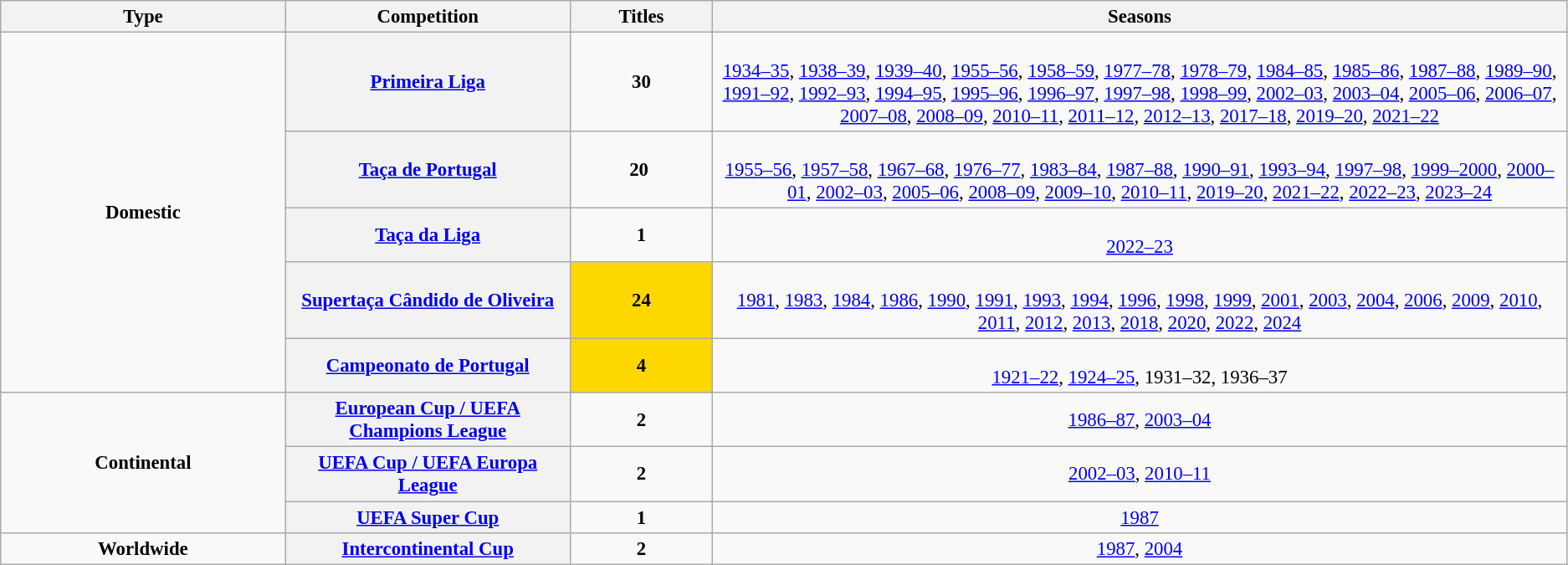<table class="wikitable plainrowheaders" style="font-size:95%; text-align:center;">
<tr>
<th style="width: 10%;">Type</th>
<th style="width: 10%;">Competition</th>
<th style="width: 5%;">Titles</th>
<th style="width: 30%;">Seasons</th>
</tr>
<tr>
<td rowspan="5"><strong>Domestic</strong></td>
<th scope=col><a href='#'>Primeira Liga</a></th>
<td><strong>30</strong></td>
<td><br><a href='#'>1934–35</a>, <a href='#'>1938–39</a>, <a href='#'>1939–40</a>, <a href='#'>1955–56</a>, <a href='#'>1958–59</a>, <a href='#'>1977–78</a>, <a href='#'>1978–79</a>, <a href='#'>1984–85</a>, <a href='#'>1985–86</a>, <a href='#'>1987–88</a>, <a href='#'>1989–90</a>, <a href='#'>1991–92</a>, <a href='#'>1992–93</a>, <a href='#'>1994–95</a>, <a href='#'>1995–96</a>, <a href='#'>1996–97</a>, <a href='#'>1997–98</a>, <a href='#'>1998–99</a>, <a href='#'>2002–03</a>, <a href='#'>2003–04</a>, <a href='#'>2005–06</a>, <a href='#'>2006–07</a>, <a href='#'>2007–08</a>, <a href='#'>2008–09</a>, <a href='#'>2010–11</a>, <a href='#'>2011–12</a>, <a href='#'>2012–13</a>, <a href='#'>2017–18</a>, <a href='#'>2019–20</a>, <a href='#'>2021–22</a></td>
</tr>
<tr>
<th scope=col><a href='#'>Taça de Portugal</a></th>
<td><strong>20</strong> </td>
<td><br><a href='#'>1955–56</a>, <a href='#'>1957–58</a>, <a href='#'>1967–68</a>, <a href='#'>1976–77</a>, <a href='#'>1983–84</a>, <a href='#'>1987–88</a>, <a href='#'>1990–91</a>, <a href='#'>1993–94</a>, <a href='#'>1997–98</a>, <a href='#'>1999–2000</a>, <a href='#'>2000–01</a>, <a href='#'>2002–03</a>, <a href='#'>2005–06</a>, <a href='#'>2008–09</a>, <a href='#'>2009–10</a>, <a href='#'>2010–11</a>, <a href='#'>2019–20</a>, <a href='#'>2021–22</a>, <a href='#'>2022–23</a>, <a href='#'>2023–24</a></td>
</tr>
<tr>
<th scope=col><a href='#'>Taça da Liga</a></th>
<td><strong>1</strong></td>
<td><br><a href='#'>2022–23</a></td>
</tr>
<tr>
<th scope=col><a href='#'>Supertaça Cândido de Oliveira</a></th>
<td style="background-color:gold"><strong>24</strong></td>
<td><br><a href='#'>1981</a>, <a href='#'>1983</a>, <a href='#'>1984</a>, <a href='#'>1986</a>, <a href='#'>1990</a>, <a href='#'>1991</a>, <a href='#'>1993</a>, <a href='#'>1994</a>, <a href='#'>1996</a>, <a href='#'>1998</a>, <a href='#'>1999</a>, <a href='#'>2001</a>, <a href='#'>2003</a>, <a href='#'>2004</a>, <a href='#'>2006</a>, <a href='#'>2009</a>, <a href='#'>2010</a>, <a href='#'>2011</a>, <a href='#'>2012</a>, <a href='#'>2013</a>, <a href='#'>2018</a>, <a href='#'>2020</a>, <a href='#'>2022</a>, <a href='#'>2024</a></td>
</tr>
<tr>
<th scope=col><a href='#'>Campeonato de Portugal</a></th>
<td style="background-color:gold"><strong>4</strong></td>
<td><br><a href='#'>1921–22</a>, <a href='#'>1924–25</a>, 1931–32, 1936–37</td>
</tr>
<tr>
<td rowspan="3"><strong>Continental</strong></td>
<th scope=col><a href='#'>European Cup / UEFA Champions League</a></th>
<td><strong>2</strong></td>
<td><a href='#'>1986–87</a>, <a href='#'>2003–04</a></td>
</tr>
<tr>
<th scope=col><a href='#'>UEFA Cup / UEFA Europa League</a></th>
<td><strong>2</strong></td>
<td><a href='#'>2002–03</a>, <a href='#'>2010–11</a></td>
</tr>
<tr>
<th scope=col><a href='#'>UEFA Super Cup</a></th>
<td><strong>1</strong></td>
<td><a href='#'>1987</a></td>
</tr>
<tr>
<td rowspan="1"><strong>Worldwide</strong></td>
<th scope=col><a href='#'>Intercontinental Cup</a></th>
<td><strong>2</strong></td>
<td><a href='#'>1987</a>, <a href='#'>2004</a></td>
</tr>
</table>
